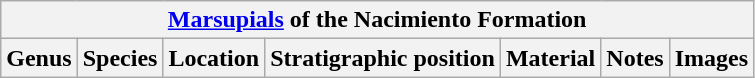<table class="wikitable" align="center">
<tr>
<th colspan="7" align="center"><a href='#'>Marsupials</a> of the Nacimiento Formation</th>
</tr>
<tr>
<th>Genus</th>
<th>Species</th>
<th>Location</th>
<th>Stratigraphic position</th>
<th>Material</th>
<th>Notes</th>
<th>Images</th>
</tr>
</table>
